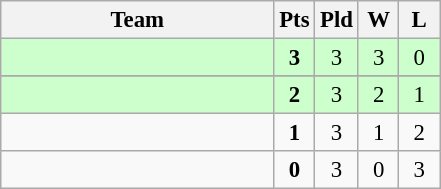<table class=wikitable style="text-align:center; font-size:95%">
<tr>
<th width=175>Team</th>
<th width=20>Pts</th>
<th width=20>Pld</th>
<th width=20>W</th>
<th width=20>L</th>
</tr>
<tr bgcolor=ccffcc>
<td style="text-align:left"></td>
<td><strong>3</strong></td>
<td>3</td>
<td>3</td>
<td>0</td>
</tr>
<tr>
</tr>
<tr bgcolor=ccffcc>
<td style="text-align:left"></td>
<td><strong>2</strong></td>
<td>3</td>
<td>2</td>
<td>1</td>
</tr>
<tr>
<td style="text-align:left"></td>
<td><strong>1</strong></td>
<td>3</td>
<td>1</td>
<td>2</td>
</tr>
<tr>
<td style="text-align:left"></td>
<td><strong>0</strong></td>
<td>3</td>
<td>0</td>
<td>3</td>
</tr>
</table>
